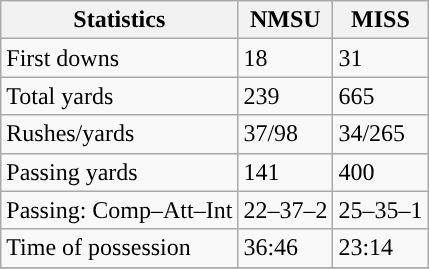<table class="wikitable" style="float: left;">
<tr>
<th>Statistics</th>
<th>NMSU</th>
<th>MISS</th>
</tr>
<tr>
<td>First downs</td>
<td>18</td>
<td>31</td>
</tr>
<tr>
<td>Total yards</td>
<td>239</td>
<td>665</td>
</tr>
<tr>
<td>Rushes/yards</td>
<td>37/98</td>
<td>34/265</td>
</tr>
<tr>
<td>Passing yards</td>
<td>141</td>
<td>400</td>
</tr>
<tr>
<td>Passing: Comp–Att–Int</td>
<td>22–37–2</td>
<td>25–35–1</td>
</tr>
<tr>
<td>Time of possession</td>
<td>36:46</td>
<td>23:14</td>
</tr>
<tr>
</tr>
</table>
